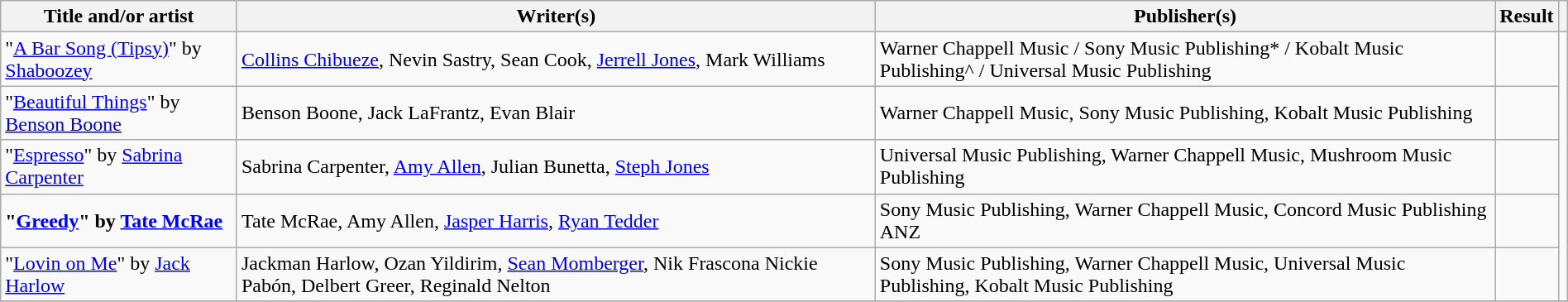<table class="wikitable" width=100%>
<tr>
<th scope="col">Title and/or artist</th>
<th scope="col">Writer(s)</th>
<th scope="col">Publisher(s)</th>
<th scope="col">Result</th>
<th scope="col"></th>
</tr>
<tr>
<td>"<a href='#'>A Bar Song (Tipsy)</a>" by <a href='#'>Shaboozey</a></td>
<td><a href='#'>Collins Chibueze</a>, Nevin Sastry, Sean Cook, <a href='#'>Jerrell Jones</a>, Mark Williams</td>
<td>Warner Chappell Music / Sony Music Publishing* / Kobalt Music Publishing^ / Universal Music Publishing</td>
<td></td>
<td rowspan="5"></td>
</tr>
<tr>
<td>"<a href='#'>Beautiful Things</a>" by <a href='#'>Benson Boone</a></td>
<td>Benson Boone, Jack LaFrantz, Evan Blair</td>
<td>Warner Chappell Music, Sony Music Publishing, Kobalt Music Publishing</td>
<td></td>
</tr>
<tr>
<td>"<a href='#'>Espresso</a>" by <a href='#'>Sabrina Carpenter</a></td>
<td>Sabrina Carpenter, <a href='#'>Amy Allen</a>, Julian Bunetta, <a href='#'>Steph Jones</a></td>
<td>Universal Music Publishing, Warner Chappell Music, Mushroom Music Publishing</td>
<td></td>
</tr>
<tr>
<td><strong>"<a href='#'>Greedy</a>" by <a href='#'>Tate McRae</a></strong></td>
<td>Tate McRae, Amy Allen, <a href='#'>Jasper Harris</a>, <a href='#'>Ryan Tedder</a></td>
<td>Sony Music Publishing, Warner Chappell Music, Concord Music Publishing ANZ</td>
<td></td>
</tr>
<tr>
<td>"<a href='#'>Lovin on Me</a>" by <a href='#'>Jack Harlow</a></td>
<td>Jackman Harlow, Ozan Yildirim, <a href='#'>Sean Momberger</a>, Nik Frascona Nickie Pabón, Delbert Greer, Reginald Nelton</td>
<td>Sony Music Publishing, Warner Chappell Music, Universal Music Publishing, Kobalt Music Publishing</td>
<td></td>
</tr>
<tr>
</tr>
</table>
